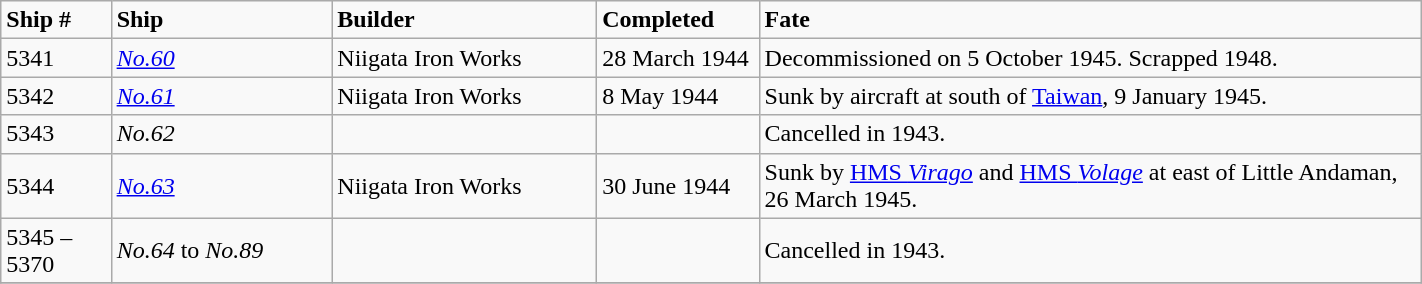<table class="wikitable" width="75%">
<tr>
<td width="5%"><strong>Ship #</strong></td>
<td width="10%"><strong>Ship</strong></td>
<td width="12%"><strong>Builder</strong></td>
<td width="5%" bgcolor=><strong>Completed</strong></td>
<td width="30%" bgcolor=><strong>Fate</strong></td>
</tr>
<tr>
<td>5341</td>
<td><a href='#'><em>No.60</em></a></td>
<td>Niigata Iron Works</td>
<td>28 March 1944</td>
<td>Decommissioned on 5 October 1945. Scrapped 1948.</td>
</tr>
<tr>
<td>5342</td>
<td><a href='#'><em>No.61</em></a></td>
<td>Niigata Iron Works</td>
<td>8 May 1944</td>
<td>Sunk by aircraft at south of <a href='#'>Taiwan</a>, 9 January 1945.</td>
</tr>
<tr>
<td>5343</td>
<td><em>No.62</em></td>
<td></td>
<td></td>
<td>Cancelled in 1943.</td>
</tr>
<tr>
<td>5344</td>
<td><a href='#'><em>No.63</em></a></td>
<td>Niigata Iron Works</td>
<td>30 June 1944</td>
<td>Sunk by <a href='#'>HMS <em>Virago</em></a> and <a href='#'>HMS <em>Volage</em></a> at east of Little Andaman, 26 March 1945.</td>
</tr>
<tr>
<td>5345 – 5370</td>
<td><em>No.64</em> to <em>No.89</em></td>
<td></td>
<td></td>
<td>Cancelled in 1943.</td>
</tr>
<tr>
</tr>
</table>
